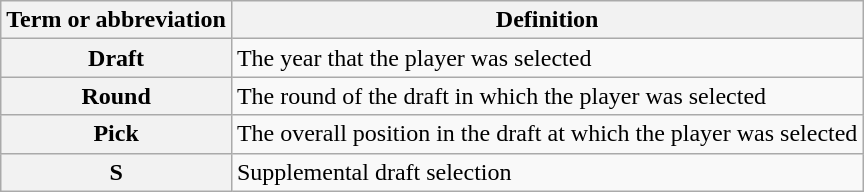<table class="wikitable">
<tr>
<th scope="col">Term or abbreviation</th>
<th scope="col">Definition</th>
</tr>
<tr>
<th scope="row">Draft</th>
<td>The year that the player was selected</td>
</tr>
<tr>
<th scope="row">Round</th>
<td>The round of the draft in which the player was selected</td>
</tr>
<tr>
<th scope="row">Pick</th>
<td>The overall position in the draft at which the player was selected<br></td>
</tr>
<tr>
<th scope="row">S</th>
<td>Supplemental draft selection</td>
</tr>
</table>
